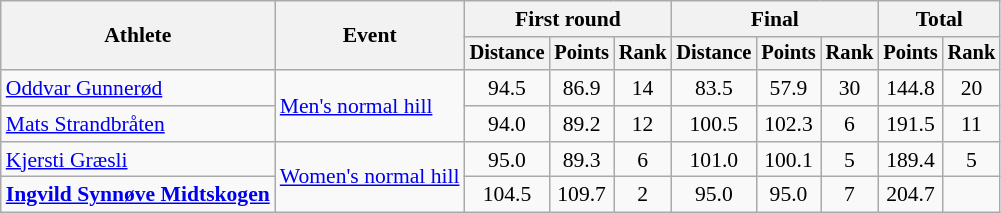<table class="wikitable" style="font-size:90%">
<tr>
<th rowspan=2>Athlete</th>
<th rowspan=2>Event</th>
<th colspan=3>First round</th>
<th colspan=3>Final</th>
<th colspan=2>Total</th>
</tr>
<tr style="font-size:95%">
<th>Distance</th>
<th>Points</th>
<th>Rank</th>
<th>Distance</th>
<th>Points</th>
<th>Rank</th>
<th>Points</th>
<th>Rank</th>
</tr>
<tr align=center>
<td align=left><a href='#'>Oddvar Gunnerød</a></td>
<td align=left rowspan=2><a href='#'>Men's normal hill</a></td>
<td>94.5</td>
<td>86.9</td>
<td>14</td>
<td>83.5</td>
<td>57.9</td>
<td>30</td>
<td>144.8</td>
<td>20</td>
</tr>
<tr align=center>
<td align=left><a href='#'>Mats Strandbråten</a></td>
<td>94.0</td>
<td>89.2</td>
<td>12</td>
<td>100.5</td>
<td>102.3</td>
<td>6</td>
<td>191.5</td>
<td>11</td>
</tr>
<tr align=center>
<td align=left><a href='#'>Kjersti Græsli</a></td>
<td align=left rowspan=2><a href='#'>Women's normal hill</a></td>
<td>95.0</td>
<td>89.3</td>
<td>6</td>
<td>101.0</td>
<td>100.1</td>
<td>5</td>
<td>189.4</td>
<td>5</td>
</tr>
<tr align=center>
<td align=left><strong><a href='#'>Ingvild Synnøve Midtskogen</a></strong></td>
<td>104.5</td>
<td>109.7</td>
<td>2</td>
<td>95.0</td>
<td>95.0</td>
<td>7</td>
<td>204.7</td>
<td></td>
</tr>
</table>
